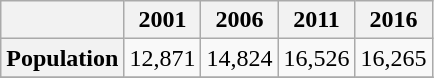<table class="wikitable">
<tr>
<th></th>
<th>2001</th>
<th>2006</th>
<th>2011</th>
<th>2016</th>
</tr>
<tr>
<th>Population</th>
<td>12,871</td>
<td>14,824</td>
<td>16,526</td>
<td>16,265</td>
</tr>
<tr>
</tr>
</table>
